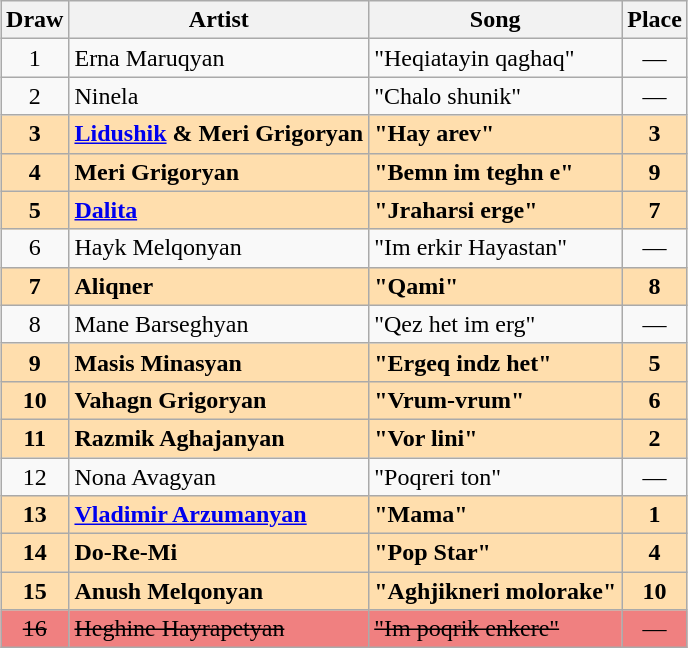<table class="sortable wikitable" style="margin: 1em auto 1em auto; text-align:center;">
<tr>
<th>Draw</th>
<th>Artist</th>
<th>Song</th>
<th>Place</th>
</tr>
<tr>
<td>1</td>
<td align="left">Erna Maruqyan</td>
<td align="left">"Heqiatayin qaghaq"</td>
<td>—</td>
</tr>
<tr>
<td>2</td>
<td align="left">Ninela</td>
<td align="left">"Chalo shunik"</td>
<td>—</td>
</tr>
<tr style="font-weight:bold; background:navajowhite;">
<td>3</td>
<td align="left"><a href='#'>Lidushik</a> & Meri Grigoryan</td>
<td align="left">"Hay arev"</td>
<td>3</td>
</tr>
<tr style="font-weight:bold; background:navajowhite;">
<td>4</td>
<td align="left">Meri Grigoryan</td>
<td align="left">"Bemn im teghn e"</td>
<td>9</td>
</tr>
<tr style="font-weight:bold; background:navajowhite;">
<td>5</td>
<td align="left"><a href='#'>Dalita</a></td>
<td align="left">"Jraharsi erge"</td>
<td>7</td>
</tr>
<tr>
<td>6</td>
<td align="left">Hayk Melqonyan</td>
<td align="left">"Im erkir Hayastan"</td>
<td>—</td>
</tr>
<tr style="font-weight:bold; background:navajowhite;">
<td>7</td>
<td align="left">Aliqner</td>
<td align="left">"Qami"</td>
<td>8</td>
</tr>
<tr>
<td>8</td>
<td align="left">Mane Barseghyan</td>
<td align="left">"Qez het im erg"</td>
<td>—</td>
</tr>
<tr style="font-weight:bold; background:navajowhite;">
<td>9</td>
<td align="left">Masis Minasyan</td>
<td align="left">"Ergeq indz het"</td>
<td>5</td>
</tr>
<tr style="font-weight:bold; background:navajowhite;">
<td>10</td>
<td align="left">Vahagn Grigoryan</td>
<td align="left">"Vrum-vrum"</td>
<td>6</td>
</tr>
<tr style="font-weight:bold; background:navajowhite;">
<td>11</td>
<td align="left">Razmik Aghajanyan</td>
<td align="left">"Vor lini"</td>
<td>2</td>
</tr>
<tr>
<td>12</td>
<td align="left">Nona Avagyan</td>
<td align="left">"Poqreri ton"</td>
<td>—</td>
</tr>
<tr style="font-weight:bold; background:navajowhite;">
<td>13</td>
<td align="left"><a href='#'>Vladimir Arzumanyan</a></td>
<td align="left">"Mama"</td>
<td>1</td>
</tr>
<tr style="font-weight:bold; background:navajowhite;">
<td>14</td>
<td align="left">Do-Re-Mi</td>
<td align="left">"Pop Star"</td>
<td>4</td>
</tr>
<tr style="font-weight:bold; background:navajowhite;">
<td>15</td>
<td align="left">Anush Melqonyan</td>
<td align="left">"Aghjikneri molorake"</td>
<td>10</td>
</tr>
<tr bgcolor="#F08080">
<td><s>16</s></td>
<td align="left"><s>Heghine Hayrapetyan</s></td>
<td align="left"><s>"Im poqrik enkere"</s></td>
<td>—</td>
</tr>
</table>
